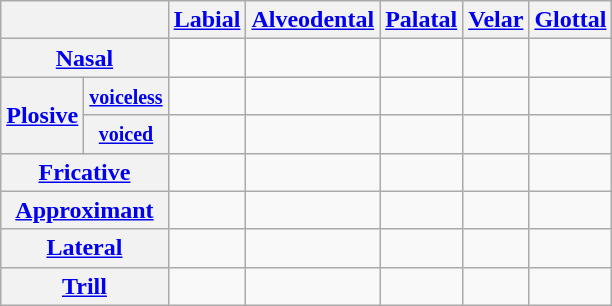<table class="wikitable" style=text-align:center>
<tr>
<th colspan=2></th>
<th><a href='#'>Labial</a></th>
<th><a href='#'>Alveodental</a></th>
<th><a href='#'>Palatal</a></th>
<th><a href='#'>Velar</a></th>
<th><a href='#'>Glottal</a></th>
</tr>
<tr>
<th colspan=2><a href='#'>Nasal</a></th>
<td></td>
<td></td>
<td></td>
<td> </td>
<td></td>
</tr>
<tr>
<th rowspan=2><a href='#'>Plosive</a></th>
<th><small><a href='#'>voiceless</a></small></th>
<td></td>
<td></td>
<td></td>
<td></td>
<td> </td>
</tr>
<tr>
<th><small><a href='#'>voiced</a></small></th>
<td></td>
<td></td>
<td></td>
<td></td>
<td></td>
</tr>
<tr>
<th colspan=2><a href='#'>Fricative</a></th>
<td></td>
<td></td>
<td></td>
<td></td>
<td></td>
</tr>
<tr>
<th colspan=2><a href='#'>Approximant</a></th>
<td></td>
<td></td>
<td> </td>
<td></td>
<td></td>
</tr>
<tr>
<th colspan=2><a href='#'>Lateral</a></th>
<td></td>
<td></td>
<td></td>
<td></td>
<td></td>
</tr>
<tr>
<th colspan=2><a href='#'>Trill</a></th>
<td></td>
<td></td>
<td></td>
<td></td>
<td></td>
</tr>
</table>
